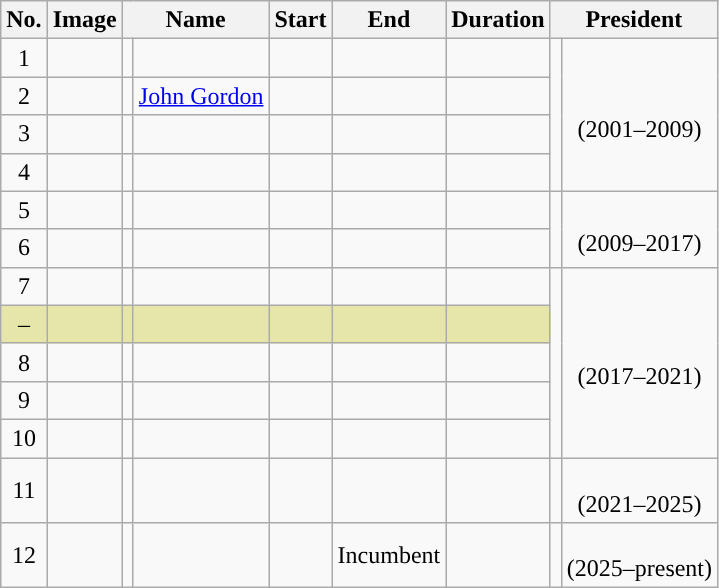<table class="wikitable sortable" style="text-align:center">
<tr>
<th>No.</th>
<th class="unsortable">Image</th>
<th colspan=2>Name</th>
<th>Start</th>
<th>End</th>
<th>Duration</th>
<th colspan=2>President</th>
</tr>
<tr>
<td>1</td>
<td></td>
<td style="background: "></td>
<td></td>
<td></td>
<td></td>
<td></td>
<td rowspan=4 style="background: "></td>
<td rowspan=4><br>(2001–2009)</td>
</tr>
<tr>
<td>2</td>
<td></td>
<td style="background: "></td>
<td><a href='#'>John Gordon</a></td>
<td></td>
<td></td>
<td></td>
</tr>
<tr>
<td>3</td>
<td></td>
<td style="background: "></td>
<td></td>
<td></td>
<td></td>
<td></td>
</tr>
<tr>
<td>4</td>
<td></td>
<td style="background: "></td>
<td></td>
<td></td>
<td></td>
<td></td>
</tr>
<tr>
<td>5</td>
<td></td>
<td style="background: "></td>
<td></td>
<td></td>
<td></td>
<td></td>
<td rowspan=2 style="background: "></td>
<td rowspan=2><br>(2009–2017)</td>
</tr>
<tr>
<td>6</td>
<td></td>
<td style="background: "></td>
<td></td>
<td></td>
<td></td>
<td></td>
</tr>
<tr>
<td>7</td>
<td></td>
<td style="background: "></td>
<td></td>
<td></td>
<td></td>
<td></td>
<td rowspan=5 style="background: "></td>
<td rowspan=5><br>(2017–2021)</td>
</tr>
<tr bgcolor="#e6e6aa">
<td>–</td>
<td></td>
<td style="background: "></td>
<td><br></td>
<td></td>
<td></td>
<td></td>
</tr>
<tr>
<td>8</td>
<td></td>
<td style="background: "></td>
<td></td>
<td></td>
<td></td>
<td></td>
</tr>
<tr>
<td>9</td>
<td></td>
<td style="background: "></td>
<td></td>
<td></td>
<td></td>
<td></td>
</tr>
<tr>
<td>10</td>
<td></td>
<td style="background: "></td>
<td></td>
<td></td>
<td></td>
<td></td>
</tr>
<tr>
<td>11</td>
<td></td>
<td style="background: "></td>
<td></td>
<td></td>
<td></td>
<td></td>
<td style="background: "></td>
<td><br>(2021–2025)</td>
</tr>
<tr>
<td>12</td>
<td></td>
<td style="background: "></td>
<td></td>
<td></td>
<td>Incumbent</td>
<td></td>
<td style="background: "></td>
<td><br>(2025–present)</td>
</tr>
</table>
